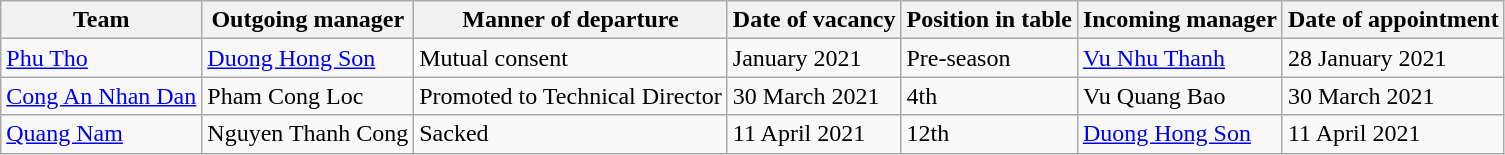<table class="wikitable sortable">
<tr>
<th>Team</th>
<th>Outgoing manager</th>
<th>Manner of departure</th>
<th>Date of vacancy</th>
<th>Position in table</th>
<th>Incoming manager</th>
<th>Date of appointment</th>
</tr>
<tr>
<td><a href='#'>Phu Tho</a></td>
<td> <a href='#'>Duong Hong Son</a></td>
<td>Mutual consent</td>
<td>January 2021</td>
<td>Pre-season</td>
<td> <a href='#'>Vu Nhu Thanh</a></td>
<td>28 January 2021</td>
</tr>
<tr>
<td><a href='#'>Cong An Nhan Dan</a></td>
<td> Pham Cong Loc</td>
<td>Promoted to Technical Director</td>
<td>30 March 2021</td>
<td>4th</td>
<td> Vu Quang Bao</td>
<td>30 March 2021</td>
</tr>
<tr>
<td><a href='#'>Quang Nam</a></td>
<td> Nguyen Thanh Cong</td>
<td>Sacked</td>
<td>11 April 2021</td>
<td>12th</td>
<td> <a href='#'>Duong Hong Son</a></td>
<td>11 April 2021</td>
</tr>
</table>
